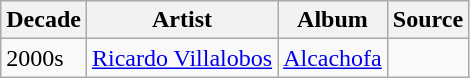<table class="wikitable">
<tr>
<th>Decade</th>
<th>Artist</th>
<th>Album</th>
<th>Source</th>
</tr>
<tr>
<td>2000s</td>
<td><a href='#'>Ricardo Villalobos</a></td>
<td><a href='#'>Alcachofa</a></td>
<td></td>
</tr>
</table>
